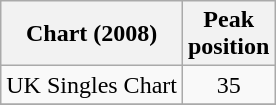<table class="wikitable sortable">
<tr>
<th>Chart (2008)</th>
<th>Peak<br>position</th>
</tr>
<tr>
<td align="left">UK Singles Chart</td>
<td align="center">35</td>
</tr>
<tr>
</tr>
</table>
